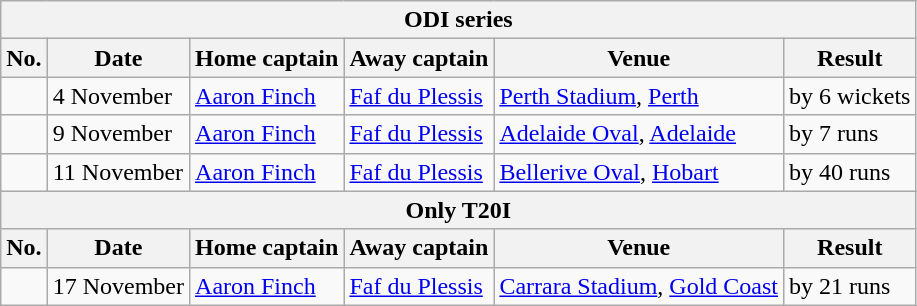<table class="wikitable">
<tr>
<th colspan="6">ODI series</th>
</tr>
<tr>
<th>No.</th>
<th>Date</th>
<th>Home captain</th>
<th>Away captain</th>
<th>Venue</th>
<th>Result</th>
</tr>
<tr>
<td></td>
<td>4 November</td>
<td><a href='#'>Aaron Finch</a></td>
<td><a href='#'>Faf du Plessis</a></td>
<td><a href='#'>Perth Stadium</a>, <a href='#'>Perth</a></td>
<td> by 6 wickets</td>
</tr>
<tr>
<td></td>
<td>9 November</td>
<td><a href='#'>Aaron Finch</a></td>
<td><a href='#'>Faf du Plessis</a></td>
<td><a href='#'>Adelaide Oval</a>, <a href='#'>Adelaide</a></td>
<td> by 7 runs</td>
</tr>
<tr>
<td></td>
<td>11 November</td>
<td><a href='#'>Aaron Finch</a></td>
<td><a href='#'>Faf du Plessis</a></td>
<td><a href='#'>Bellerive Oval</a>, <a href='#'>Hobart</a></td>
<td> by 40 runs</td>
</tr>
<tr>
<th colspan="6">Only T20I</th>
</tr>
<tr>
<th>No.</th>
<th>Date</th>
<th>Home captain</th>
<th>Away captain</th>
<th>Venue</th>
<th>Result</th>
</tr>
<tr>
<td></td>
<td>17 November</td>
<td><a href='#'>Aaron Finch</a></td>
<td><a href='#'>Faf du Plessis</a></td>
<td><a href='#'>Carrara Stadium</a>, <a href='#'>Gold Coast</a></td>
<td> by 21 runs</td>
</tr>
</table>
